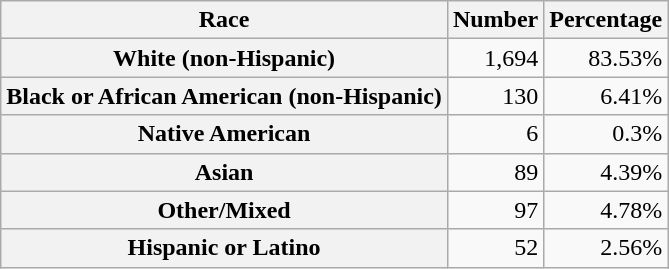<table class="wikitable" style="text-align:right">
<tr>
<th scope="col">Race</th>
<th scope="col">Number</th>
<th scope="col">Percentage</th>
</tr>
<tr>
<th scope="row">White (non-Hispanic)</th>
<td>1,694</td>
<td>83.53%</td>
</tr>
<tr>
<th scope="row">Black or African American (non-Hispanic)</th>
<td>130</td>
<td>6.41%</td>
</tr>
<tr>
<th scope="row">Native American</th>
<td>6</td>
<td>0.3%</td>
</tr>
<tr>
<th scope="row">Asian</th>
<td>89</td>
<td>4.39%</td>
</tr>
<tr>
<th scope="row">Other/Mixed</th>
<td>97</td>
<td>4.78%</td>
</tr>
<tr>
<th scope="row">Hispanic or Latino</th>
<td>52</td>
<td>2.56%</td>
</tr>
</table>
